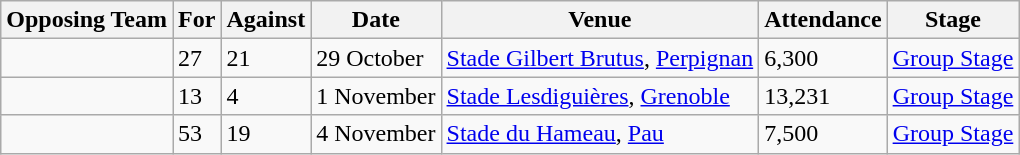<table class="wikitable">
<tr>
<th>Opposing Team</th>
<th>For</th>
<th>Against</th>
<th>Date</th>
<th>Venue</th>
<th>Attendance</th>
<th>Stage</th>
</tr>
<tr>
<td></td>
<td>27</td>
<td>21</td>
<td>29 October</td>
<td><a href='#'>Stade Gilbert Brutus</a>, <a href='#'>Perpignan</a></td>
<td>6,300</td>
<td><a href='#'>Group Stage</a></td>
</tr>
<tr>
<td></td>
<td>13</td>
<td>4</td>
<td>1 November</td>
<td><a href='#'>Stade Lesdiguières</a>, <a href='#'>Grenoble</a></td>
<td>13,231</td>
<td><a href='#'>Group Stage</a></td>
</tr>
<tr>
<td></td>
<td>53</td>
<td>19</td>
<td>4 November</td>
<td><a href='#'>Stade du Hameau</a>, <a href='#'>Pau</a></td>
<td>7,500</td>
<td><a href='#'>Group Stage</a></td>
</tr>
</table>
